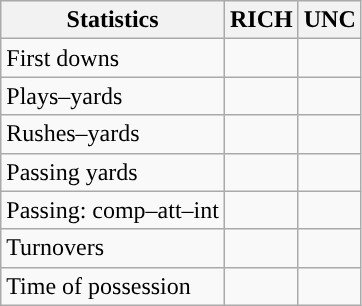<table class="wikitable" style="float:left">
<tr>
<th>Statistics</th>
<th>RICH</th>
<th>UNC</th>
</tr>
<tr>
<td>First downs</td>
<td></td>
<td></td>
</tr>
<tr>
<td>Plays–yards</td>
<td></td>
<td></td>
</tr>
<tr>
<td>Rushes–yards</td>
<td></td>
<td></td>
</tr>
<tr>
<td>Passing yards</td>
<td></td>
<td></td>
</tr>
<tr>
<td>Passing: comp–att–int</td>
<td></td>
<td></td>
</tr>
<tr>
<td>Turnovers</td>
<td></td>
<td></td>
</tr>
<tr>
<td>Time of possession</td>
<td></td>
<td></td>
</tr>
</table>
